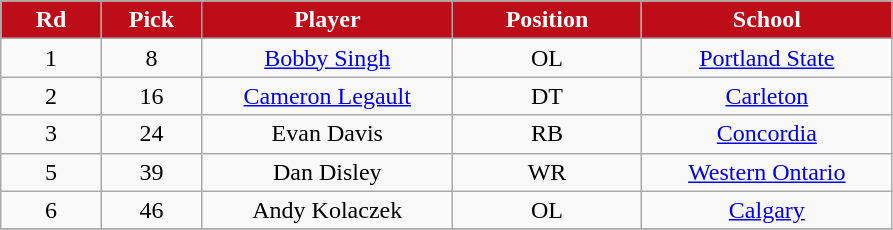<table class="wikitable sortable">
<tr>
<th style="background:#bd0d18;color:#FFFFFF;"  width="8%">Rd</th>
<th style="background:#bd0d18;color:#FFFFFF;"  width="8%">Pick</th>
<th style="background:#bd0d18;color:#FFFFFF;"  width="20%">Player</th>
<th style="background:#bd0d18;color:#FFFFFF;"  width="15%">Position</th>
<th style="background:#bd0d18;color:#FFFFFF;"  width="20%">School</th>
</tr>
<tr align="center">
<td align=center>1</td>
<td>8</td>
<td><a href='#'>Bobby Singh</a></td>
<td>OL</td>
<td><a href='#'>Portland State</a></td>
</tr>
<tr align="center">
<td align=center>2</td>
<td>16</td>
<td><a href='#'>Cameron Legault</a></td>
<td>DT</td>
<td><a href='#'>Carleton</a></td>
</tr>
<tr align="center">
<td align=center>3</td>
<td>24</td>
<td>Evan Davis</td>
<td>RB</td>
<td><a href='#'>Concordia</a></td>
</tr>
<tr align="center">
<td align=center>5</td>
<td>39</td>
<td>Dan Disley</td>
<td>WR</td>
<td><a href='#'>Western Ontario</a></td>
</tr>
<tr align="center">
<td align=center>6</td>
<td>46</td>
<td>Andy Kolaczek</td>
<td>OL</td>
<td><a href='#'>Calgary</a></td>
</tr>
<tr>
</tr>
</table>
